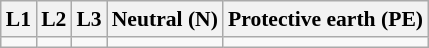<table class="wikitable" style="font-size:90%; width:auto; margin:0 0 1em;">
<tr>
<th>L1</th>
<th>L2</th>
<th>L3</th>
<th>Neutral (N)</th>
<th>Protective earth (PE)</th>
</tr>
<tr>
<td></td>
<td></td>
<td></td>
<td></td>
<td></td>
</tr>
</table>
